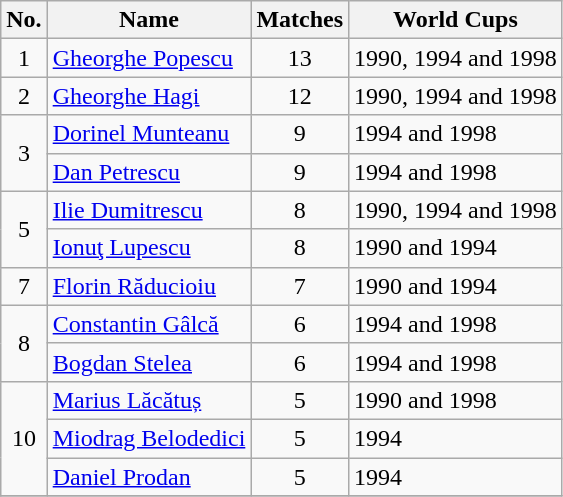<table class="wikitable" style="text-align: left;">
<tr>
<th>No.</th>
<th>Name</th>
<th>Matches</th>
<th>World Cups</th>
</tr>
<tr>
<td align=center>1</td>
<td><a href='#'>Gheorghe Popescu</a></td>
<td align=center>13</td>
<td>1990, 1994 and 1998</td>
</tr>
<tr>
<td align=center>2</td>
<td><a href='#'>Gheorghe Hagi</a></td>
<td align=center>12</td>
<td>1990, 1994 and 1998</td>
</tr>
<tr>
<td rowspan=2 align=center>3</td>
<td><a href='#'>Dorinel Munteanu</a></td>
<td align=center>9</td>
<td>1994 and 1998</td>
</tr>
<tr>
<td><a href='#'>Dan Petrescu</a></td>
<td align=center>9</td>
<td>1994 and 1998</td>
</tr>
<tr>
<td rowspan=2 align=center>5</td>
<td><a href='#'>Ilie Dumitrescu</a></td>
<td align=center>8</td>
<td>1990, 1994 and 1998</td>
</tr>
<tr>
<td><a href='#'>Ionuţ Lupescu</a></td>
<td align=center>8</td>
<td>1990 and 1994</td>
</tr>
<tr>
<td align=center>7</td>
<td><a href='#'>Florin Răducioiu</a></td>
<td align=center>7</td>
<td>1990 and 1994</td>
</tr>
<tr>
<td rowspan=2 align=center>8</td>
<td><a href='#'>Constantin Gâlcă</a></td>
<td align=center>6</td>
<td>1994 and 1998</td>
</tr>
<tr>
<td><a href='#'>Bogdan Stelea</a></td>
<td align=center>6</td>
<td>1994 and 1998</td>
</tr>
<tr>
<td rowspan=3 align=center>10</td>
<td><a href='#'>Marius Lăcătuș</a></td>
<td align=center>5</td>
<td>1990 and 1998</td>
</tr>
<tr>
<td><a href='#'>Miodrag Belodedici</a></td>
<td align=center>5</td>
<td>1994</td>
</tr>
<tr>
<td><a href='#'>Daniel Prodan</a></td>
<td align=center>5</td>
<td>1994</td>
</tr>
<tr>
</tr>
</table>
